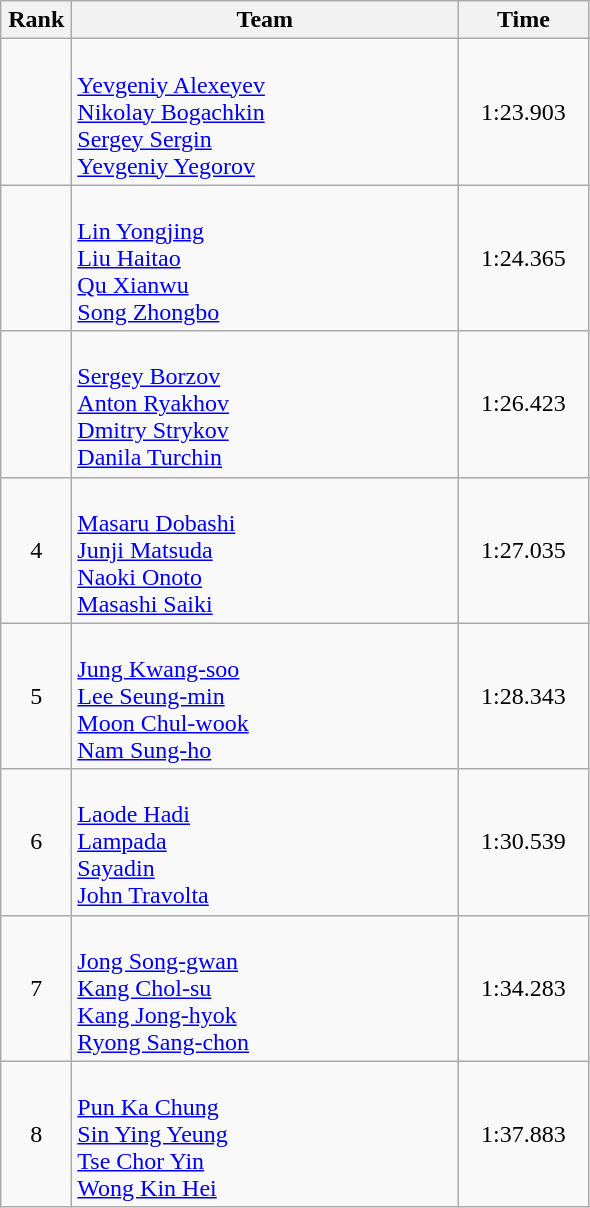<table class=wikitable style="text-align:center">
<tr>
<th width=40>Rank</th>
<th width=250>Team</th>
<th width=80>Time</th>
</tr>
<tr>
<td></td>
<td align=left><br><a href='#'>Yevgeniy Alexeyev</a><br><a href='#'>Nikolay Bogachkin</a><br><a href='#'>Sergey Sergin</a><br><a href='#'>Yevgeniy Yegorov</a></td>
<td>1:23.903</td>
</tr>
<tr>
<td></td>
<td align=left><br><a href='#'>Lin Yongjing</a><br><a href='#'>Liu Haitao</a><br><a href='#'>Qu Xianwu</a><br><a href='#'>Song Zhongbo</a></td>
<td>1:24.365</td>
</tr>
<tr>
<td></td>
<td align=left><br><a href='#'>Sergey Borzov</a><br><a href='#'>Anton Ryakhov</a><br><a href='#'>Dmitry Strykov</a><br><a href='#'>Danila Turchin</a></td>
<td>1:26.423</td>
</tr>
<tr>
<td>4</td>
<td align=left><br><a href='#'>Masaru Dobashi</a><br><a href='#'>Junji Matsuda</a><br><a href='#'>Naoki Onoto</a><br><a href='#'>Masashi Saiki</a></td>
<td>1:27.035</td>
</tr>
<tr>
<td>5</td>
<td align=left><br><a href='#'>Jung Kwang-soo</a><br><a href='#'>Lee Seung-min</a><br><a href='#'>Moon Chul-wook</a><br><a href='#'>Nam Sung-ho</a></td>
<td>1:28.343</td>
</tr>
<tr>
<td>6</td>
<td align=left><br><a href='#'>Laode Hadi</a><br><a href='#'>Lampada</a><br><a href='#'>Sayadin</a><br><a href='#'>John Travolta</a></td>
<td>1:30.539</td>
</tr>
<tr>
<td>7</td>
<td align=left><br><a href='#'>Jong Song-gwan</a><br><a href='#'>Kang Chol-su</a><br><a href='#'>Kang Jong-hyok</a><br><a href='#'>Ryong Sang-chon</a></td>
<td>1:34.283</td>
</tr>
<tr>
<td>8</td>
<td align=left><br><a href='#'>Pun Ka Chung</a><br><a href='#'>Sin Ying Yeung</a><br><a href='#'>Tse Chor Yin</a><br><a href='#'>Wong Kin Hei</a></td>
<td>1:37.883</td>
</tr>
</table>
